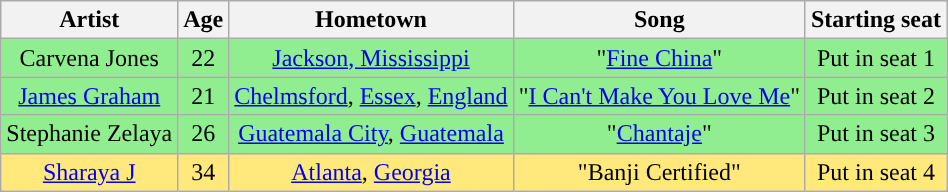<table class="wikitable plainrowheaders" style="text-align: center;">
<tr>
<th>Artist</th>
<th>Age</th>
<th>Hometown</th>
<th>Song</th>
<th>Starting seat</th>
</tr>
<tr style="background:lightgreen;">
<td>Carvena Jones</td>
<td>22</td>
<td><a href='#'>Jackson, Mississippi</a></td>
<td>"<a href='#'>Fine China</a>"</td>
<td>Put in seat 1</td>
</tr>
<tr style="background:lightgreen">
<td><a href='#'>James Graham</a></td>
<td>21</td>
<td><a href='#'>Chelmsford</a>, <a href='#'>Essex</a>, <a href='#'>England</a></td>
<td>"<a href='#'>I Can't Make You Love Me</a>"</td>
<td>Put in seat 2</td>
</tr>
<tr style="background:lightgreen;">
<td>Stephanie Zelaya</td>
<td>26</td>
<td><a href='#'>Guatemala City</a>, <a href='#'>Guatemala</a></td>
<td>"<a href='#'>Chantaje</a>"</td>
<td>Put in seat 3</td>
</tr>
<tr style="background:#FFE87C;">
<td><a href='#'>Sharaya J</a></td>
<td>34</td>
<td><a href='#'>Atlanta</a>, <a href='#'>Georgia</a></td>
<td>"Banji Certified"</td>
<td>Put in seat 4</td>
</tr>
</table>
